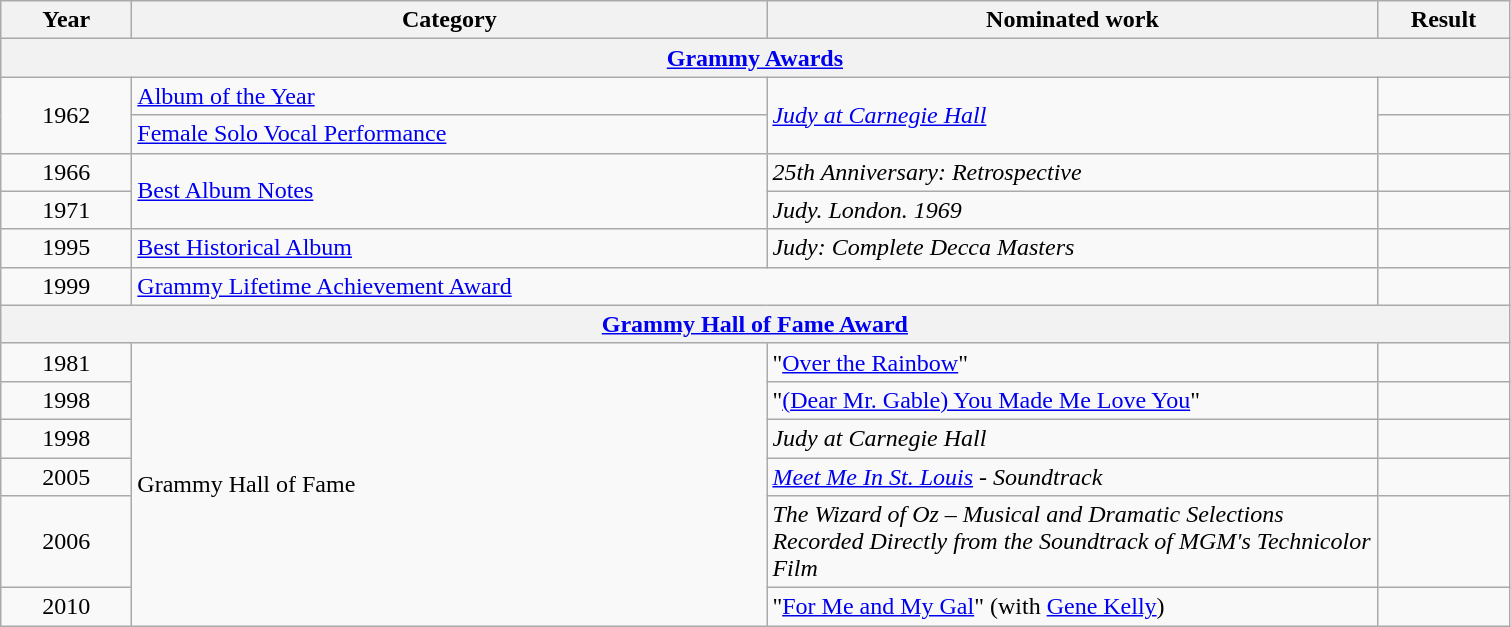<table class=wikitable>
<tr>
<th scope="col" style="width:5em;">Year</th>
<th scope="col" style="width:26em;">Category</th>
<th scope="col" style="width:25em;">Nominated work</th>
<th scope="col" style="width:5em;">Result</th>
</tr>
<tr>
<th colspan=5><a href='#'>Grammy Awards</a></th>
</tr>
<tr>
<td rowspan="2" style="text-align:center;">1962</td>
<td><a href='#'>Album of the Year</a></td>
<td rowspan="2"><em><a href='#'>Judy at Carnegie Hall</a></em></td>
<td></td>
</tr>
<tr>
<td><a href='#'>Female Solo Vocal Performance</a></td>
<td></td>
</tr>
<tr>
<td style="text-align:center;">1966</td>
<td rowspan="2"><a href='#'>Best Album Notes</a></td>
<td><em>25th Anniversary: Retrospective</em></td>
<td></td>
</tr>
<tr>
<td style="text-align:center;">1971</td>
<td><em>Judy. London. 1969</em></td>
<td></td>
</tr>
<tr>
<td style="text-align:center;">1995</td>
<td><a href='#'>Best Historical Album</a></td>
<td><em>Judy: Complete Decca Masters</em></td>
<td></td>
</tr>
<tr>
<td style="text-align:center;">1999</td>
<td colspan=2><a href='#'>Grammy Lifetime Achievement Award</a></td>
<td></td>
</tr>
<tr>
<th colspan=5><a href='#'>Grammy Hall of Fame Award</a></th>
</tr>
<tr>
<td style="text-align:center;">1981</td>
<td rowspan="6">Grammy Hall of Fame</td>
<td>"<a href='#'>Over the Rainbow</a>"</td>
<td></td>
</tr>
<tr>
<td style="text-align:center;">1998</td>
<td>"<a href='#'>(Dear Mr. Gable) You Made Me Love You</a>"</td>
<td></td>
</tr>
<tr>
<td style="text-align:center;">1998</td>
<td><em>Judy at Carnegie Hall</em></td>
<td></td>
</tr>
<tr>
<td style="text-align:center;">2005</td>
<td><em><a href='#'>Meet Me In St. Louis</a> - Soundtrack</em></td>
<td></td>
</tr>
<tr>
<td style="text-align:center;">2006</td>
<td><em>The Wizard of Oz – Musical and Dramatic Selections Recorded Directly from the Soundtrack of MGM's Technicolor Film</em></td>
<td></td>
</tr>
<tr>
<td style="text-align:center;">2010</td>
<td>"<a href='#'>For Me and My Gal</a>" (with <a href='#'>Gene Kelly</a>)</td>
<td></td>
</tr>
</table>
